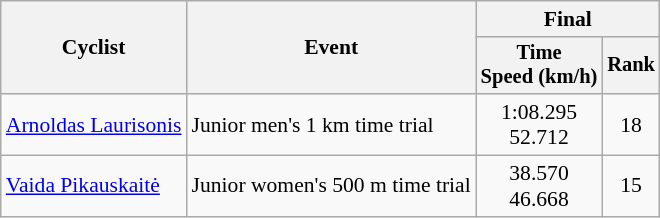<table class="wikitable" style="font-size:90%">
<tr>
<th rowspan="2">Cyclist</th>
<th rowspan="2">Event</th>
<th colspan=2>Final</th>
</tr>
<tr style="font-size:95%">
<th>Time<br>Speed (km/h)</th>
<th>Rank</th>
</tr>
<tr align=center>
<td align=left><a href='#'>Arnoldas Laurisonis</a></td>
<td align=left>Junior men's 1 km time trial</td>
<td>1:08.295<br>52.712</td>
<td>18</td>
</tr>
<tr align=center>
<td align=left><a href='#'>Vaida Pikauskaitė</a></td>
<td align=left>Junior women's 500 m time trial</td>
<td>38.570<br>46.668</td>
<td>15</td>
</tr>
</table>
